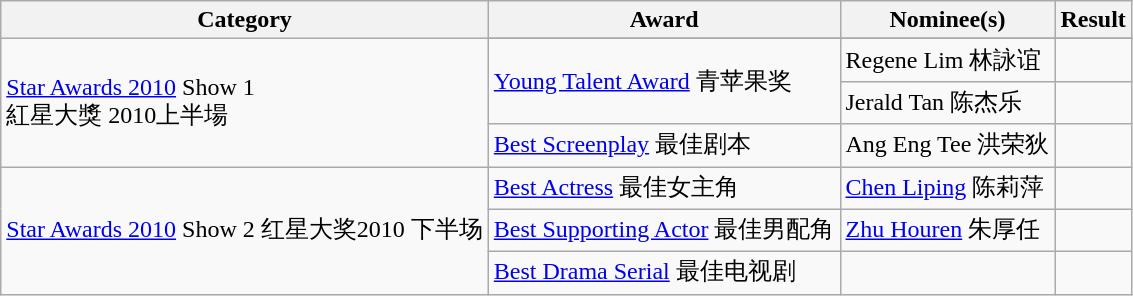<table class="wikitable">
<tr>
<th>Category</th>
<th>Award</th>
<th>Nominee(s)</th>
<th>Result</th>
</tr>
<tr>
<td rowspan="4"><a href='#'>Star Awards 2010</a> Show 1  <br> 紅星大獎 2010上半場</td>
</tr>
<tr>
<td rowspan="2"><a href='#'>Young Talent Award</a> 青苹果奖</td>
<td>Regene Lim 林詠谊</td>
<td></td>
</tr>
<tr>
<td>Jerald Tan 陈杰乐</td>
<td></td>
</tr>
<tr>
<td><a href='#'>Best Screenplay</a> 最佳剧本</td>
<td>Ang Eng Tee 洪荣狄</td>
<td></td>
</tr>
<tr>
<td rowspan="11"><a href='#'>Star Awards 2010</a> Show 2 红星大奖2010 下半场</td>
<td><a href='#'>Best Actress</a> 最佳女主角</td>
<td><a href='#'>Chen Liping</a> 陈莉萍</td>
<td></td>
</tr>
<tr>
<td><a href='#'>Best Supporting Actor</a>  最佳男配角</td>
<td><a href='#'>Zhu Houren</a> 朱厚任</td>
<td></td>
</tr>
<tr>
<td><a href='#'>Best Drama Serial</a> 最佳电视剧</td>
<td></td>
<td></td>
</tr>
</table>
